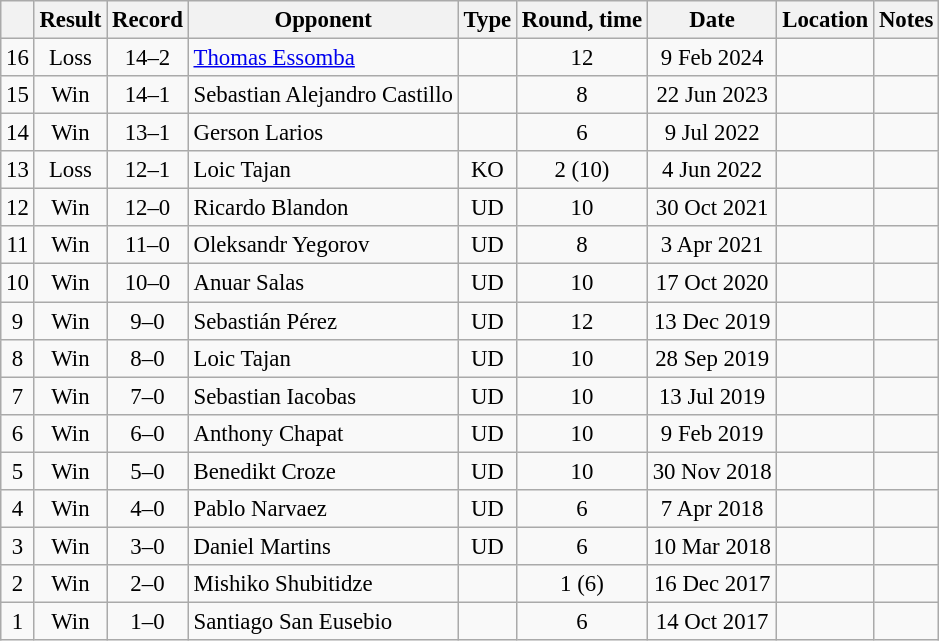<table class="wikitable" style="text-align:center; font-size:95%">
<tr>
<th></th>
<th>Result</th>
<th>Record</th>
<th>Opponent</th>
<th>Type</th>
<th>Round, time</th>
<th>Date</th>
<th>Location</th>
<th>Notes</th>
</tr>
<tr>
<td>16</td>
<td>Loss</td>
<td>14–2</td>
<td align="left"><a href='#'>Thomas Essomba</a></td>
<td></td>
<td>12</td>
<td>9 Feb 2024</td>
<td align="left"></td>
<td align="left"></td>
</tr>
<tr>
<td>15</td>
<td>Win</td>
<td>14–1</td>
<td align="left">Sebastian Alejandro Castillo</td>
<td></td>
<td>8</td>
<td>22 Jun 2023</td>
<td align="left"></td>
<td></td>
</tr>
<tr>
<td>14</td>
<td>Win</td>
<td>13–1</td>
<td align="left">Gerson Larios</td>
<td></td>
<td>6</td>
<td>9 Jul 2022</td>
<td align="left"></td>
<td></td>
</tr>
<tr>
<td>13</td>
<td>Loss</td>
<td>12–1</td>
<td align="left">Loic Tajan</td>
<td>KO</td>
<td>2 (10)</td>
<td>4 Jun 2022</td>
<td align="left"></td>
<td align="left"></td>
</tr>
<tr>
<td>12</td>
<td>Win</td>
<td>12–0</td>
<td align="left">Ricardo Blandon</td>
<td>UD</td>
<td>10</td>
<td>30 Oct 2021</td>
<td align="left"></td>
<td align="left"></td>
</tr>
<tr>
<td>11</td>
<td>Win</td>
<td>11–0</td>
<td align=left>Oleksandr Yegorov</td>
<td>UD</td>
<td>8</td>
<td>3 Apr 2021</td>
<td align=left></td>
<td></td>
</tr>
<tr>
<td>10</td>
<td>Win</td>
<td>10–0</td>
<td align=left>Anuar Salas</td>
<td>UD</td>
<td>10</td>
<td>17 Oct 2020</td>
<td align=left></td>
<td align=left></td>
</tr>
<tr>
<td>9</td>
<td>Win</td>
<td>9–0</td>
<td align=left>Sebastián Pérez</td>
<td>UD</td>
<td>12</td>
<td>13 Dec 2019</td>
<td align=left></td>
<td align=left></td>
</tr>
<tr>
<td>8</td>
<td>Win</td>
<td>8–0</td>
<td align=left>Loic Tajan</td>
<td>UD</td>
<td>10</td>
<td>28 Sep 2019</td>
<td align=left></td>
<td align=left></td>
</tr>
<tr>
<td>7</td>
<td>Win</td>
<td>7–0</td>
<td align=left>Sebastian Iacobas</td>
<td>UD</td>
<td>10</td>
<td>13 Jul 2019</td>
<td align=left></td>
<td align=left></td>
</tr>
<tr>
<td>6</td>
<td>Win</td>
<td>6–0</td>
<td align=left>Anthony Chapat</td>
<td>UD</td>
<td>10</td>
<td>9 Feb 2019</td>
<td align=left></td>
<td align=left></td>
</tr>
<tr>
<td>5</td>
<td>Win</td>
<td>5–0</td>
<td align=left>Benedikt Croze</td>
<td>UD</td>
<td>10</td>
<td>30 Nov 2018</td>
<td align=left></td>
<td align=left></td>
</tr>
<tr>
<td>4</td>
<td>Win</td>
<td>4–0</td>
<td align=left>Pablo Narvaez</td>
<td>UD</td>
<td>6</td>
<td>7 Apr 2018</td>
<td align=left></td>
<td></td>
</tr>
<tr>
<td>3</td>
<td>Win</td>
<td>3–0</td>
<td align=left>Daniel Martins</td>
<td>UD</td>
<td>6</td>
<td>10 Mar 2018</td>
<td align=left></td>
<td></td>
</tr>
<tr>
<td>2</td>
<td>Win</td>
<td>2–0</td>
<td align=left>Mishiko Shubitidze</td>
<td></td>
<td>1 (6)</td>
<td>16 Dec 2017</td>
<td align=left></td>
<td></td>
</tr>
<tr>
<td>1</td>
<td>Win</td>
<td>1–0</td>
<td align=left>Santiago San Eusebio</td>
<td></td>
<td>6</td>
<td>14 Oct 2017</td>
<td align=left></td>
<td></td>
</tr>
</table>
